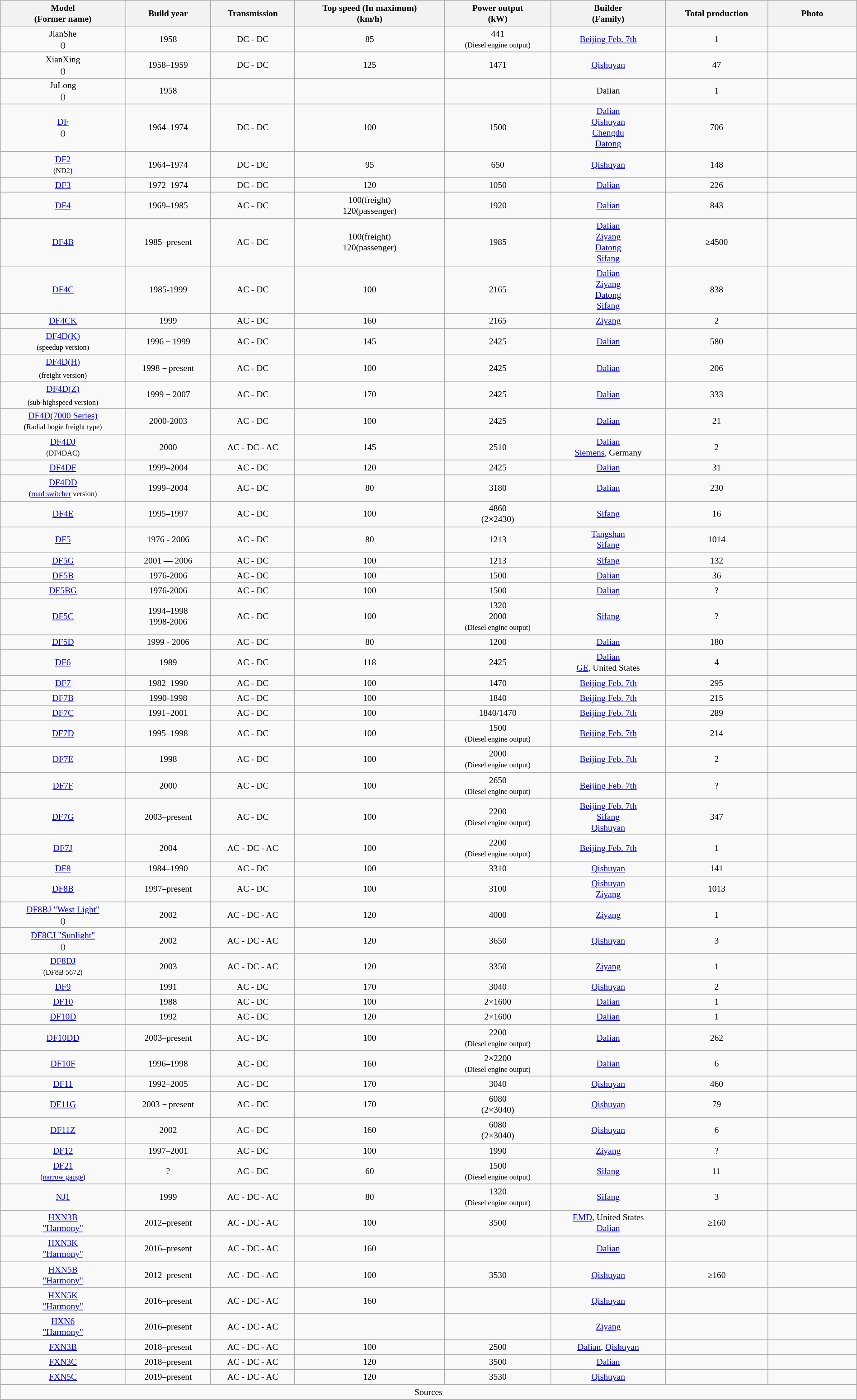<table class="wikitable + sortable"  style="width:100%; text-align: center; font-size: small;">
<tr>
<th>Model<br>(Former name)</th>
<th>Build year</th>
<th>Transmission</th>
<th>Top speed (In maximum)<br> (km/h)</th>
<th>Power output<br> (kW)</th>
<th>Builder<br>(Family)</th>
<th>Total production</th>
<th style="width:125px;">Photo</th>
</tr>
<tr>
<td>JianShe<br><small>()</small></td>
<td>1958</td>
<td>DC - DC</td>
<td>85</td>
<td>441<br><small>(Diesel engine output)</small></td>
<td><a href='#'>Beijing Feb. 7th</a></td>
<td>1</td>
<td></td>
</tr>
<tr>
<td>XianXing<br><small>()</small></td>
<td>1958–1959</td>
<td>DC - DC</td>
<td>125</td>
<td>1471</td>
<td><a href='#'>Qishuyan</a></td>
<td>47</td>
<td></td>
</tr>
<tr>
<td>JuLong<br><small>()</small></td>
<td>1958</td>
<td></td>
<td></td>
<td></td>
<td>Dalian</td>
<td>1</td>
<td></td>
</tr>
<tr>
<td><a href='#'>DF</a><br><small>()</small></td>
<td>1964–1974</td>
<td>DC - DC</td>
<td>100</td>
<td>1500</td>
<td><a href='#'>Dalian</a><br><a href='#'>Qishuyan</a><br><a href='#'>Chengdu</a><br><a href='#'>Datong</a></td>
<td>706</td>
<td></td>
</tr>
<tr>
<td><a href='#'>DF2</a><br><small>(ND2)</small></td>
<td>1964–1974</td>
<td>DC - DC</td>
<td>95</td>
<td>650</td>
<td><a href='#'>Qishuyan</a></td>
<td>148</td>
<td></td>
</tr>
<tr>
<td><a href='#'>DF3</a></td>
<td>1972–1974</td>
<td>DC - DC</td>
<td>120</td>
<td>1050</td>
<td><a href='#'>Dalian</a></td>
<td>226</td>
<td></td>
</tr>
<tr>
<td><a href='#'>DF4</a></td>
<td>1969–1985</td>
<td>AC - DC</td>
<td>100(freight)<br>120(passenger)</td>
<td>1920</td>
<td><a href='#'>Dalian</a></td>
<td>843</td>
<td></td>
</tr>
<tr>
<td><a href='#'>DF4B</a></td>
<td>1985–present</td>
<td>AC - DC</td>
<td>100(freight)<br>120(passenger)</td>
<td>1985</td>
<td><a href='#'>Dalian</a><br><a href='#'>Ziyang</a><br><a href='#'>Datong</a><br><a href='#'>Sifang</a></td>
<td>≥4500</td>
<td></td>
</tr>
<tr>
<td><a href='#'>DF4C</a></td>
<td>1985-1999</td>
<td>AC - DC</td>
<td>100</td>
<td>2165</td>
<td><a href='#'>Dalian</a><br><a href='#'>Ziyang</a><br><a href='#'>Datong</a><br><a href='#'>Sifang</a></td>
<td>838</td>
<td></td>
</tr>
<tr>
<td><a href='#'>DF4CK</a></td>
<td>1999</td>
<td>AC - DC</td>
<td>160</td>
<td>2165</td>
<td><a href='#'>Ziyang</a></td>
<td>2</td>
<td></td>
</tr>
<tr>
<td><a href='#'>DF4D(K)</a><br><small>(speedup version)</small></td>
<td>1996－1999</td>
<td>AC - DC</td>
<td>145</td>
<td>2425</td>
<td><a href='#'>Dalian</a></td>
<td>580</td>
<td></td>
</tr>
<tr>
<td><a href='#'>DF4D(H)</a><br><sub>(freight version)</sub></td>
<td>1998－present</td>
<td>AC - DC</td>
<td>100</td>
<td>2425</td>
<td><a href='#'>Dalian</a></td>
<td>206</td>
<td></td>
</tr>
<tr>
<td><a href='#'>DF4D(Z)</a><br><sub>(sub-highspeed version)</sub></td>
<td>1999－2007</td>
<td>AC - DC</td>
<td>170</td>
<td>2425</td>
<td><a href='#'>Dalian</a></td>
<td>333</td>
<td></td>
</tr>
<tr>
<td><a href='#'>DF4D(7000 Series)</a><br><small>(Radial bogie freight type)</small></td>
<td>2000-2003</td>
<td>AC - DC</td>
<td>100</td>
<td>2425</td>
<td><a href='#'>Dalian</a><br></td>
<td>21</td>
<td></td>
</tr>
<tr>
<td><a href='#'>DF4DJ</a><br><small>(DF4DAC)</small></td>
<td>2000</td>
<td>AC - DC - AC</td>
<td>145</td>
<td>2510</td>
<td><a href='#'>Dalian</a><br><a href='#'>Siemens</a>, Germany</td>
<td>2</td>
<td></td>
</tr>
<tr>
<td><a href='#'>DF4DF</a></td>
<td>1999–2004</td>
<td>AC - DC</td>
<td>120</td>
<td>2425</td>
<td><a href='#'>Dalian</a></td>
<td>31</td>
<td></td>
</tr>
<tr>
<td><a href='#'>DF4DD</a><br><small>(<a href='#'>road switcher</a> version)</small></td>
<td>1999–2004</td>
<td>AC - DC</td>
<td>80</td>
<td>3180</td>
<td><a href='#'>Dalian</a></td>
<td>230</td>
<td></td>
</tr>
<tr>
<td><a href='#'>DF4E</a></td>
<td>1995–1997</td>
<td>AC - DC</td>
<td>100</td>
<td>4860<br>(2×2430)</td>
<td><a href='#'>Sifang</a></td>
<td>16</td>
<td></td>
</tr>
<tr>
<td><a href='#'>DF5</a></td>
<td>1976 - 2006</td>
<td>AC - DC</td>
<td>80</td>
<td>1213</td>
<td><a href='#'>Tangshan</a><br><a href='#'>Sifang</a></td>
<td>1014</td>
<td></td>
</tr>
<tr>
<td><a href='#'>DF5G</a></td>
<td>2001 — 2006</td>
<td>AC - DC</td>
<td>100</td>
<td>1213</td>
<td><a href='#'>Sifang</a></td>
<td>132</td>
<td></td>
</tr>
<tr>
<td><a href='#'>DF5B</a></td>
<td>1976-2006</td>
<td>AC - DC</td>
<td>100</td>
<td>1500</td>
<td><a href='#'>Dalian</a></td>
<td>36</td>
<td></td>
</tr>
<tr>
<td><a href='#'>DF5BG</a></td>
<td>1976-2006</td>
<td>AC - DC</td>
<td>100</td>
<td>1500</td>
<td><a href='#'>Dalian</a></td>
<td>?</td>
<td></td>
</tr>
<tr>
<td><a href='#'>DF5C</a></td>
<td>1994–1998<br>1998-2006</td>
<td>AC - DC</td>
<td>100</td>
<td>1320<br>2000<br><small>(Diesel engine output)</small></td>
<td><a href='#'>Sifang</a></td>
<td>?</td>
<td></td>
</tr>
<tr>
<td><a href='#'>DF5D</a></td>
<td>1999 - 2006</td>
<td>AC - DC</td>
<td>80</td>
<td>1200</td>
<td><a href='#'>Dalian</a></td>
<td>180</td>
<td></td>
</tr>
<tr>
<td><a href='#'>DF6</a></td>
<td>1989</td>
<td>AC - DC</td>
<td>118</td>
<td>2425</td>
<td><a href='#'>Dalian</a><br><a href='#'>GE</a>, United States</td>
<td>4</td>
<td></td>
</tr>
<tr>
<td><a href='#'>DF7</a></td>
<td>1982–1990</td>
<td>AC - DC</td>
<td>100</td>
<td>1470</td>
<td><a href='#'>Beijing Feb. 7th</a></td>
<td>295</td>
<td></td>
</tr>
<tr>
<td><a href='#'>DF7B</a></td>
<td>1990-1998</td>
<td>AC - DC</td>
<td>100</td>
<td>1840</td>
<td><a href='#'>Beijing Feb. 7th</a></td>
<td>215</td>
<td></td>
</tr>
<tr>
<td><a href='#'>DF7C</a></td>
<td>1991–2001</td>
<td>AC - DC</td>
<td>100</td>
<td>1840/1470</td>
<td><a href='#'>Beijing Feb. 7th</a></td>
<td>289</td>
<td></td>
</tr>
<tr>
<td><a href='#'>DF7D</a></td>
<td>1995–1998</td>
<td>AC - DC</td>
<td>100</td>
<td>1500<br><small>(Diesel engine output)</small></td>
<td><a href='#'>Beijing Feb. 7th</a></td>
<td>214</td>
<td></td>
</tr>
<tr>
<td><a href='#'>DF7E</a></td>
<td>1998</td>
<td>AC - DC</td>
<td>100</td>
<td>2000<br><small>(Diesel engine output)</small></td>
<td><a href='#'>Beijing Feb. 7th</a></td>
<td>2</td>
<td></td>
</tr>
<tr>
<td><a href='#'>DF7F</a></td>
<td>2000</td>
<td>AC - DC</td>
<td>100</td>
<td>2650<br><small>(Diesel engine output)</small></td>
<td><a href='#'>Beijing Feb. 7th</a></td>
<td>?</td>
<td></td>
</tr>
<tr>
<td><a href='#'>DF7G</a></td>
<td>2003–present</td>
<td>AC - DC</td>
<td>100</td>
<td>2200<br><small>(Diesel engine output)</small></td>
<td><a href='#'>Beijing Feb. 7th</a><br><a href='#'>Sifang</a><br><a href='#'>Qishuyan</a></td>
<td>347</td>
<td></td>
</tr>
<tr>
<td><a href='#'>DF7J</a></td>
<td>2004</td>
<td>AC - DC - AC</td>
<td>100</td>
<td>2200<br><small>(Diesel engine output)</small></td>
<td><a href='#'>Beijing Feb. 7th</a></td>
<td>1</td>
<td></td>
</tr>
<tr>
<td><a href='#'>DF8</a></td>
<td>1984–1990</td>
<td>AC - DC</td>
<td>100</td>
<td>3310</td>
<td><a href='#'>Qishuyan</a></td>
<td>141</td>
<td></td>
</tr>
<tr>
<td><a href='#'>DF8B</a></td>
<td>1997–present</td>
<td>AC - DC</td>
<td>100</td>
<td>3100</td>
<td><a href='#'>Qishuyan</a><br><a href='#'>Ziyang</a></td>
<td>1013</td>
<td></td>
</tr>
<tr>
<td><a href='#'>DF8BJ "West Light"</a><br><small>()</small></td>
<td>2002</td>
<td>AC - DC - AC</td>
<td>120</td>
<td>4000</td>
<td><a href='#'>Ziyang</a></td>
<td>1</td>
<td></td>
</tr>
<tr>
<td><a href='#'>DF8CJ "Sunlight"</a><br><small>()</small></td>
<td>2002</td>
<td>AC - DC - AC</td>
<td>120</td>
<td>3650</td>
<td><a href='#'>Qishuyan</a></td>
<td>3</td>
<td></td>
</tr>
<tr>
<td><a href='#'>DF8DJ</a><br><small>(DF8B 5672)</small></td>
<td>2003</td>
<td>AC - DC - AC</td>
<td>120</td>
<td>3350</td>
<td><a href='#'>Ziyang</a></td>
<td>1</td>
<td></td>
</tr>
<tr>
<td><a href='#'>DF9</a></td>
<td>1991</td>
<td>AC - DC</td>
<td>170</td>
<td>3040</td>
<td><a href='#'>Qishuyan</a></td>
<td>2</td>
<td></td>
</tr>
<tr>
<td><a href='#'>DF10</a></td>
<td>1988</td>
<td>AC - DC</td>
<td>100</td>
<td>2×1600</td>
<td><a href='#'>Dalian</a></td>
<td>1</td>
<td></td>
</tr>
<tr>
<td><a href='#'>DF10D</a></td>
<td>1992</td>
<td>AC - DC</td>
<td>120</td>
<td>2×1600</td>
<td><a href='#'>Dalian</a></td>
<td>1</td>
<td></td>
</tr>
<tr>
<td><a href='#'>DF10DD</a></td>
<td>2003–present</td>
<td>AC - DC</td>
<td>100</td>
<td>2200<br><small>(Diesel engine output)</small></td>
<td><a href='#'>Dalian</a></td>
<td>262</td>
<td></td>
</tr>
<tr>
<td><a href='#'>DF10F</a></td>
<td>1996–1998</td>
<td>AC - DC</td>
<td>160</td>
<td>2×2200<br><small>(Diesel engine output)</small></td>
<td><a href='#'>Dalian</a></td>
<td>6</td>
<td></td>
</tr>
<tr>
<td><a href='#'>DF11</a></td>
<td>1992–2005</td>
<td>AC - DC</td>
<td>170</td>
<td>3040</td>
<td><a href='#'>Qishuyan</a></td>
<td>460</td>
<td></td>
</tr>
<tr>
<td><a href='#'>DF11G</a></td>
<td>2003－present</td>
<td>AC - DC</td>
<td>170</td>
<td>6080<br>(2×3040)</td>
<td><a href='#'>Qishuyan</a></td>
<td>79</td>
<td></td>
</tr>
<tr>
<td><a href='#'>DF11Z</a></td>
<td>2002</td>
<td>AC - DC</td>
<td>160</td>
<td>6080<br>(2×3040)</td>
<td><a href='#'>Qishuyan</a></td>
<td>6</td>
<td></td>
</tr>
<tr>
<td><a href='#'>DF12</a></td>
<td>1997–2001</td>
<td>AC - DC</td>
<td>100</td>
<td>1990</td>
<td><a href='#'>Ziyang</a></td>
<td>?</td>
<td></td>
</tr>
<tr>
<td><a href='#'>DF21</a><br><small>(<a href='#'>narrow gauge</a>)</small></td>
<td>?</td>
<td>AC - DC</td>
<td>60</td>
<td>1500<br><small>(Diesel engine output)</small></td>
<td><a href='#'>Sifang</a></td>
<td>11</td>
<td></td>
</tr>
<tr>
<td><a href='#'>NJ1</a></td>
<td>1999</td>
<td>AC - DC - AC</td>
<td>80</td>
<td>1320<br><small>(Diesel engine output)</small></td>
<td><a href='#'>Sifang</a></td>
<td>3</td>
<td></td>
</tr>
<tr>
<td><a href='#'>HXN3B<br>"Harmony"</a></td>
<td>2012–present</td>
<td>AC - DC - AC</td>
<td>100</td>
<td>3500</td>
<td><a href='#'>EMD</a>, United States<br><a href='#'>Dalian</a></td>
<td>≥160</td>
<td></td>
</tr>
<tr>
<td><a href='#'>HXN3K<br>"Harmony"</a></td>
<td>2016–present</td>
<td>AC - DC - AC</td>
<td>160</td>
<td></td>
<td><a href='#'>Dalian</a></td>
<td></td>
<td></td>
</tr>
<tr>
<td><a href='#'>HXN5B<br>"Harmony"</a></td>
<td>2012–present</td>
<td>AC - DC - AC</td>
<td>100</td>
<td>3530</td>
<td><a href='#'>Qishuyan</a></td>
<td>≥160</td>
<td></td>
</tr>
<tr>
<td><a href='#'>HXN5K<br>"Harmony"</a></td>
<td>2016–present</td>
<td>AC - DC - AC</td>
<td>160</td>
<td></td>
<td><a href='#'>Qishuyan</a></td>
<td></td>
<td></td>
</tr>
<tr>
<td><a href='#'>HXN6<br>"Harmony"</a></td>
<td>2016–present</td>
<td>AC - DC - AC</td>
<td></td>
<td></td>
<td><a href='#'>Ziyang</a></td>
<td></td>
<td></td>
</tr>
<tr>
<td><a href='#'>FXN3B</a></td>
<td>2018–present</td>
<td>AC - DC - AC</td>
<td>100</td>
<td>2500</td>
<td><a href='#'>Dalian</a>, <a href='#'>Qishuyan</a></td>
<td></td>
<td></td>
</tr>
<tr>
<td><a href='#'>FXN3C</a></td>
<td>2018–present</td>
<td>AC - DC - AC</td>
<td>120</td>
<td>3500</td>
<td><a href='#'>Dalian</a></td>
<td></td>
<td></td>
</tr>
<tr>
<td><a href='#'>FXN5C</a></td>
<td>2019–present</td>
<td>AC - DC - AC</td>
<td>120</td>
<td>3530</td>
<td><a href='#'>Qishuyan</a></td>
<td></td>
<td></td>
</tr>
<tr>
<td colspan=8>Sources</td>
</tr>
</table>
